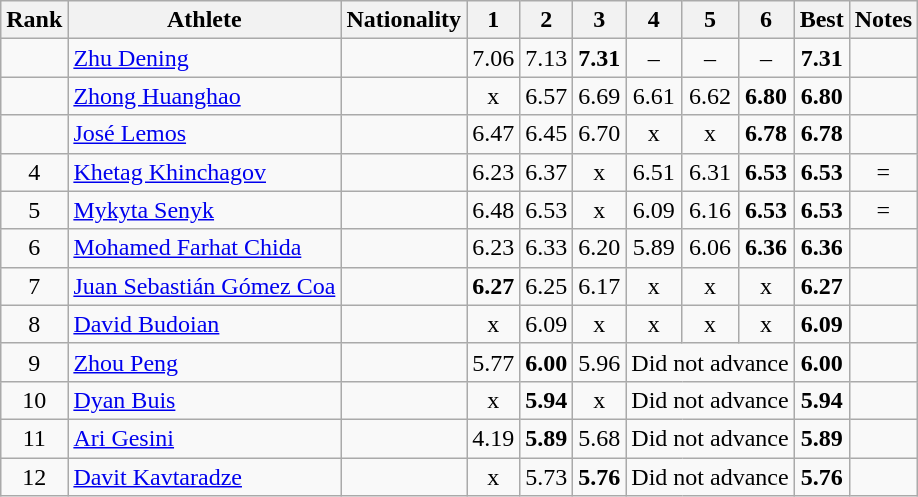<table class="wikitable sortable" style="text-align:center">
<tr>
<th>Rank</th>
<th>Athlete</th>
<th>Nationality</th>
<th>1</th>
<th>2</th>
<th>3</th>
<th>4</th>
<th>5</th>
<th>6</th>
<th>Best</th>
<th>Notes</th>
</tr>
<tr>
<td></td>
<td style="text-align:left;"><a href='#'>Zhu Dening</a></td>
<td style="text-align:left;"></td>
<td>7.06</td>
<td>7.13</td>
<td><strong>7.31</strong></td>
<td>–</td>
<td>–</td>
<td>–</td>
<td><strong>7.31</strong></td>
<td><strong></strong></td>
</tr>
<tr>
<td></td>
<td style="text-align:left;"><a href='#'>Zhong Huanghao</a></td>
<td style="text-align:left;"></td>
<td>x</td>
<td>6.57</td>
<td>6.69</td>
<td>6.61</td>
<td>6.62</td>
<td><strong>6.80</strong></td>
<td><strong>6.80</strong></td>
<td></td>
</tr>
<tr>
<td></td>
<td style="text-align:left;"><a href='#'>José Lemos</a></td>
<td style="text-align:left;"></td>
<td>6.47</td>
<td>6.45</td>
<td>6.70</td>
<td>x</td>
<td>x</td>
<td><strong>6.78</strong></td>
<td><strong>6.78</strong></td>
<td></td>
</tr>
<tr>
<td>4</td>
<td style="text-align:left;"><a href='#'>Khetag Khinchagov</a></td>
<td style="text-align:left;"></td>
<td>6.23</td>
<td>6.37</td>
<td>x</td>
<td>6.51</td>
<td>6.31</td>
<td><strong>6.53</strong></td>
<td><strong>6.53</strong></td>
<td>=</td>
</tr>
<tr>
<td>5</td>
<td style="text-align:left;"><a href='#'>Mykyta Senyk</a></td>
<td style="text-align:left;"></td>
<td>6.48</td>
<td>6.53</td>
<td>x</td>
<td>6.09</td>
<td>6.16</td>
<td><strong>6.53</strong></td>
<td><strong>6.53</strong></td>
<td>=</td>
</tr>
<tr>
<td>6</td>
<td style="text-align:left;"><a href='#'>Mohamed Farhat Chida</a></td>
<td style="text-align:left;"></td>
<td>6.23</td>
<td>6.33</td>
<td>6.20</td>
<td>5.89</td>
<td>6.06</td>
<td><strong>6.36</strong></td>
<td><strong>6.36</strong></td>
<td></td>
</tr>
<tr>
<td>7</td>
<td style="text-align:left;"><a href='#'>Juan Sebastián Gómez Coa</a></td>
<td style="text-align:left;"></td>
<td><strong>6.27</strong></td>
<td>6.25</td>
<td>6.17</td>
<td>x</td>
<td>x</td>
<td>x</td>
<td><strong>6.27</strong></td>
<td></td>
</tr>
<tr>
<td>8</td>
<td style="text-align:left;"><a href='#'>David Budoian</a></td>
<td style="text-align:left;"></td>
<td>x</td>
<td>6.09</td>
<td>x</td>
<td>x</td>
<td>x</td>
<td>x</td>
<td><strong>6.09</strong></td>
<td></td>
</tr>
<tr>
<td>9</td>
<td style="text-align:left;"><a href='#'>Zhou Peng</a></td>
<td style="text-align:left;"></td>
<td>5.77</td>
<td><strong>6.00</strong></td>
<td>5.96</td>
<td colspan="3">Did not advance</td>
<td><strong>6.00</strong></td>
<td></td>
</tr>
<tr>
<td>10</td>
<td style="text-align:left;"><a href='#'>Dyan Buis</a></td>
<td style="text-align:left;"></td>
<td>x</td>
<td><strong>5.94</strong></td>
<td>x</td>
<td colspan="3">Did not advance</td>
<td><strong>5.94</strong></td>
<td></td>
</tr>
<tr>
<td>11</td>
<td style="text-align:left;"><a href='#'>Ari Gesini</a></td>
<td style="text-align:left;"></td>
<td>4.19</td>
<td><strong>5.89</strong></td>
<td>5.68</td>
<td colspan="3">Did not advance</td>
<td><strong>5.89</strong></td>
<td></td>
</tr>
<tr>
<td>12</td>
<td style="text-align:left;"><a href='#'>Davit Kavtaradze</a></td>
<td style="text-align:left;"></td>
<td>x</td>
<td>5.73</td>
<td><strong>5.76</strong></td>
<td colspan="3">Did not advance</td>
<td><strong>5.76</strong></td>
<td></td>
</tr>
</table>
